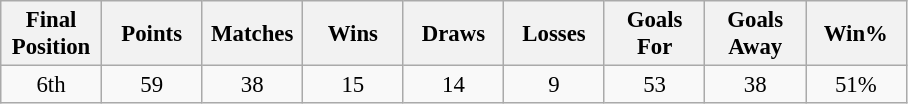<table class="wikitable" style="font-size: 95%; text-align: center;">
<tr>
<th width=60>Final Position</th>
<th width=60>Points</th>
<th width=60>Matches</th>
<th width=60>Wins</th>
<th width=60>Draws</th>
<th width=60>Losses</th>
<th width=60>Goals For</th>
<th width=60>Goals Away</th>
<th width=60>Win%</th>
</tr>
<tr>
<td>6th</td>
<td>59</td>
<td>38</td>
<td>15</td>
<td>14</td>
<td>9</td>
<td>53</td>
<td>38</td>
<td>51%</td>
</tr>
</table>
